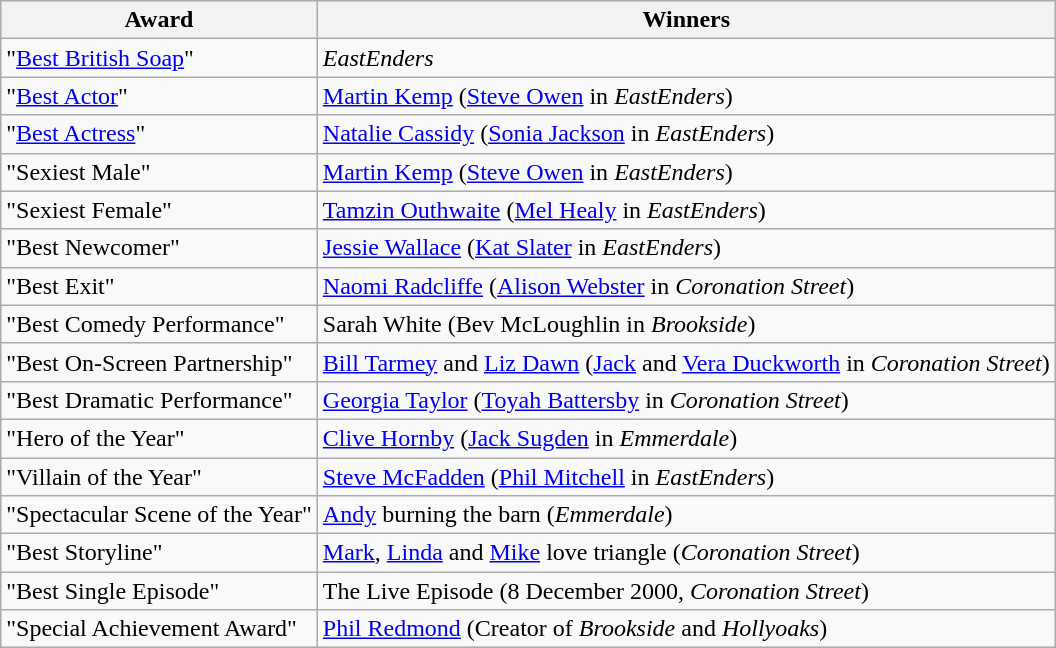<table class="wikitable">
<tr>
<th>Award</th>
<th>Winners</th>
</tr>
<tr>
<td>"<a href='#'>Best British Soap</a>"</td>
<td><em>EastEnders</em></td>
</tr>
<tr>
<td>"<a href='#'>Best Actor</a>"</td>
<td><a href='#'>Martin Kemp</a> (<a href='#'>Steve Owen</a> in <em>EastEnders</em>)</td>
</tr>
<tr>
<td>"<a href='#'>Best Actress</a>"</td>
<td><a href='#'>Natalie Cassidy</a> (<a href='#'>Sonia Jackson</a> in <em>EastEnders</em>)</td>
</tr>
<tr>
<td>"Sexiest Male"</td>
<td><a href='#'>Martin Kemp</a> (<a href='#'>Steve Owen</a> in <em>EastEnders</em>)</td>
</tr>
<tr>
<td>"Sexiest Female"</td>
<td><a href='#'>Tamzin Outhwaite</a> (<a href='#'>Mel Healy</a> in <em>EastEnders</em>)</td>
</tr>
<tr>
<td>"Best Newcomer"</td>
<td><a href='#'>Jessie Wallace</a> (<a href='#'>Kat Slater</a> in <em>EastEnders</em>)</td>
</tr>
<tr>
<td>"Best Exit"</td>
<td><a href='#'>Naomi Radcliffe</a> (<a href='#'>Alison Webster</a> in <em>Coronation Street</em>)</td>
</tr>
<tr>
<td>"Best Comedy Performance"</td>
<td>Sarah White (Bev McLoughlin in <em>Brookside</em>)</td>
</tr>
<tr>
<td>"Best On-Screen Partnership"</td>
<td><a href='#'>Bill Tarmey</a> and <a href='#'>Liz Dawn</a> (<a href='#'>Jack</a> and <a href='#'>Vera Duckworth</a> in <em>Coronation Street</em>)</td>
</tr>
<tr>
<td>"Best Dramatic Performance"</td>
<td><a href='#'>Georgia Taylor</a> (<a href='#'>Toyah Battersby</a> in <em>Coronation Street</em>)</td>
</tr>
<tr>
<td>"Hero of the Year"</td>
<td><a href='#'>Clive Hornby</a> (<a href='#'>Jack Sugden</a> in <em>Emmerdale</em>)</td>
</tr>
<tr>
<td>"Villain of the Year"</td>
<td><a href='#'>Steve McFadden</a> (<a href='#'>Phil Mitchell</a> in <em>EastEnders</em>)</td>
</tr>
<tr>
<td>"Spectacular Scene of the Year"</td>
<td><a href='#'>Andy</a> burning the barn (<em>Emmerdale</em>)</td>
</tr>
<tr>
<td>"Best Storyline"</td>
<td><a href='#'>Mark</a>, <a href='#'>Linda</a> and <a href='#'>Mike</a> love triangle (<em>Coronation Street</em>)</td>
</tr>
<tr>
<td>"Best Single Episode"</td>
<td>The Live Episode (8 December 2000, <em>Coronation Street</em>)</td>
</tr>
<tr>
<td>"Special Achievement Award"</td>
<td><a href='#'>Phil Redmond</a> (Creator of <em>Brookside</em> and <em>Hollyoaks</em>)</td>
</tr>
</table>
